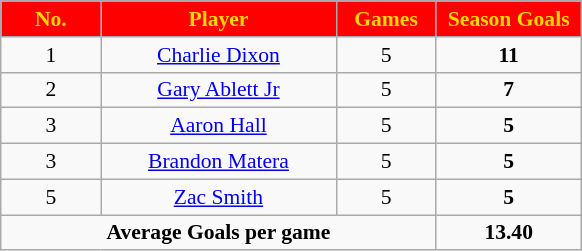<table class="wikitable sortable" style="text-align:center; font-size:90%">
<tr>
<th style="width:60px; background:red; color:gold; text-align:center;" class="unsortable">No.</th>
<th style="width:150px; background:red; color:gold; text-align:center;" class="unsortable">Player</th>
<th style="width:60px; background:red; color:gold; text-align:center;" class="unsortable">Games</th>
<th style="width:90px; background:red; color:gold; text-align:center;" class="sortable">Season Goals</th>
</tr>
<tr>
<td>1</td>
<td><a href='#'>Charlie Dixon</a></td>
<td>5</td>
<td><strong>11</strong></td>
</tr>
<tr>
<td>2</td>
<td><a href='#'>Gary Ablett Jr</a></td>
<td>5</td>
<td><strong>7</strong></td>
</tr>
<tr>
<td>3</td>
<td><a href='#'>Aaron Hall</a></td>
<td>5</td>
<td><strong>5</strong></td>
</tr>
<tr>
<td>3</td>
<td><a href='#'>Brandon Matera</a></td>
<td>5</td>
<td><strong>5</strong></td>
</tr>
<tr>
<td>5</td>
<td><a href='#'>Zac Smith</a></td>
<td>5</td>
<td><strong>5</strong></td>
</tr>
<tr class="sortbottom">
<td colspan="3"><strong>Average Goals per game</strong></td>
<td><strong>13.40</strong></td>
</tr>
</table>
